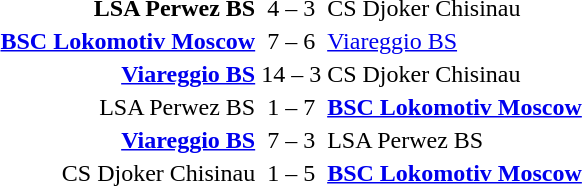<table>
<tr>
<td></td>
<th width=auto></th>
<td></td>
</tr>
<tr>
<td align=right><strong>LSA Perwez BS</strong> </td>
<td align=center>4 – 3</td>
<td align=left> CS Djoker Chisinau</td>
</tr>
<tr>
<td align=right><strong><a href='#'>BSC Lokomotiv Moscow</a></strong> </td>
<td align=center>7 – 6 </td>
<td align=left> <a href='#'>Viareggio BS</a></td>
</tr>
<tr>
<td align=right><strong><a href='#'>Viareggio BS</a></strong> </td>
<td align=center>14 – 3</td>
<td align=left> CS Djoker Chisinau</td>
</tr>
<tr>
<td align=right>LSA Perwez BS </td>
<td align=center>1 – 7</td>
<td align=left> <strong><a href='#'>BSC Lokomotiv Moscow</a></strong></td>
</tr>
<tr>
<td align=right><strong><a href='#'>Viareggio BS</a></strong> </td>
<td align=center>7 – 3</td>
<td align=left> LSA Perwez BS</td>
</tr>
<tr>
<td align=right>CS Djoker Chisinau </td>
<td align=center>1 – 5</td>
<td align=left> <strong><a href='#'>BSC Lokomotiv Moscow</a></strong></td>
</tr>
</table>
